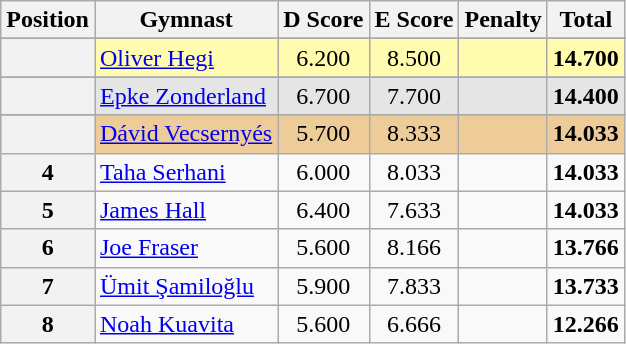<table style="text-align:center;" class="wikitable sortable">
<tr>
<th>Position</th>
<th>Gymnast</th>
<th>D Score</th>
<th>E Score</th>
<th>Penalty</th>
<th>Total</th>
</tr>
<tr>
</tr>
<tr style="background:#fffcaf;">
<th scope="row" style="text-align:center"></th>
<td style="text-align:left;"> <a href='#'>Oliver Hegi</a></td>
<td>6.200</td>
<td>8.500</td>
<td></td>
<td><strong>14.700</strong></td>
</tr>
<tr>
</tr>
<tr style="background:#e5e5e5;">
<th scope="row" style="text-align:center"></th>
<td style="text-align:left;"> <a href='#'>Epke Zonderland</a></td>
<td>6.700</td>
<td>7.700</td>
<td></td>
<td><strong>14.400</strong></td>
</tr>
<tr>
</tr>
<tr style="background:#ec9;">
<th scope="row" style="text-align:center"></th>
<td style="text-align:left;"> <a href='#'>Dávid Vecsernyés</a></td>
<td>5.700</td>
<td>8.333</td>
<td></td>
<td><strong>14.033</strong></td>
</tr>
<tr>
<th>4</th>
<td style="text-align:left;"> <a href='#'>Taha Serhani</a></td>
<td>6.000</td>
<td>8.033</td>
<td></td>
<td><strong>14.033</strong></td>
</tr>
<tr>
<th>5</th>
<td style="text-align:left;"> <a href='#'>James Hall</a></td>
<td>6.400</td>
<td>7.633</td>
<td></td>
<td><strong>14.033</strong></td>
</tr>
<tr>
<th>6</th>
<td style="text-align:left;"> <a href='#'>Joe Fraser</a></td>
<td>5.600</td>
<td>8.166</td>
<td></td>
<td><strong>13.766</strong></td>
</tr>
<tr>
<th>7</th>
<td style="text-align:left;"> <a href='#'>Ümit Şamiloğlu</a></td>
<td>5.900</td>
<td>7.833</td>
<td></td>
<td><strong>13.733</strong></td>
</tr>
<tr>
<th>8</th>
<td style="text-align:left;"> <a href='#'>Noah Kuavita</a></td>
<td>5.600</td>
<td>6.666</td>
<td></td>
<td><strong>12.266</strong></td>
</tr>
</table>
